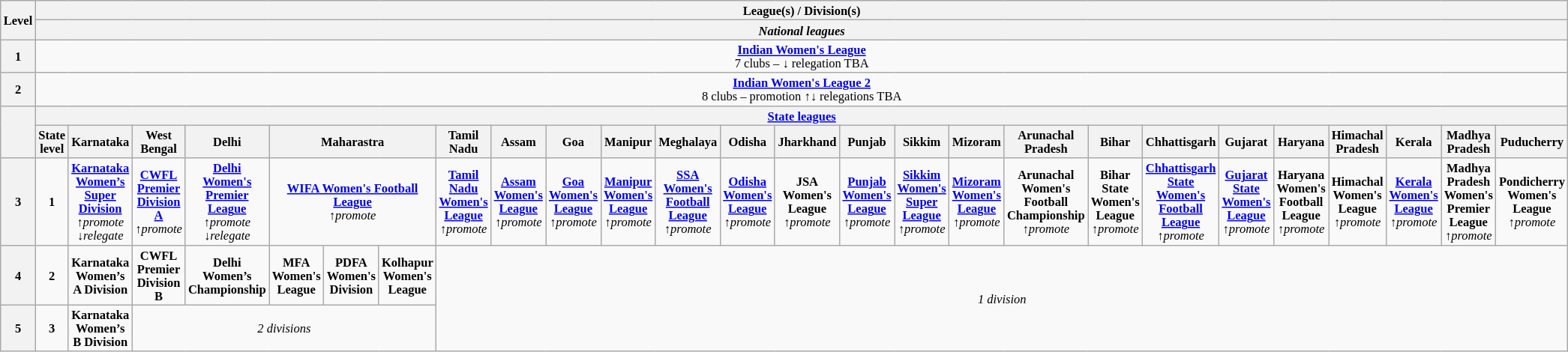<table class="wikitable" style="text-align: center; font-size: 11px;" width="100%;">
<tr>
<th rowspan="2"><span>Level</span></th>
<th colspan="26"><span>League(s) / Division(s)</span></th>
</tr>
<tr>
<th colspan="26"><em>National leagues</em></th>
</tr>
<tr>
<th>1</th>
<td colspan="26"><strong><a href='#'>Indian Women's League</a></strong> <br> 7 clubs – ↓ relegation TBA</td>
</tr>
<tr>
<th>2</th>
<td colspan="26"><strong><a href='#'>Indian Women's League 2</a></strong> <br> 8 clubs – promotion ↑↓ relegations TBA</td>
</tr>
<tr>
<th rowspan="2"></th>
<th colspan="26"><a href='#'>State leagues</a></th>
</tr>
<tr>
<th>State level</th>
<th colspan="1" width="4%">Karnataka</th>
<th colspan="1" width="4%">West Bengal</th>
<th colspan="1" width="4%">Delhi</th>
<th colspan="3" width="4%">Maharastra</th>
<th colspan="1" width="4%">Tamil Nadu</th>
<th colspan="1" width="4%">Assam</th>
<th colspan="1" width="4%">Goa</th>
<th colspan="1" width="4%">Manipur</th>
<th colspan="1" width="4%">Meghalaya</th>
<th colspan="1" width="4%">Odisha</th>
<th colspan="1" width="4%">Jharkhand</th>
<th colspan="1" width="4%">Punjab</th>
<th colspan="1" width="4%">Sikkim</th>
<th colspan="1" width="4%">Mizoram</th>
<th colspan!="1" width!="4%">Arunachal Pradesh</th>
<th colspan="1" width="4%">Bihar</th>
<th colspan="1" width="4%">Chhattisgarh</th>
<th colspan="1" width="4%">Gujarat</th>
<th colspan="1" width="4%">Haryana</th>
<th colspan="1" width="4%">Himachal Pradesh</th>
<th colspan="1" width="4%">Kerala</th>
<th colspan="1" width="4%">Madhya Pradesh</th>
<th colspan="1" width="4%">Puducherry</th>
</tr>
<tr>
<th>3</th>
<td><strong>1</strong></td>
<td><strong><a href='#'>Karnataka Women’s Super Division</a></strong><br><em>↑promote</em> <em>↓relegate</em></td>
<td><strong><a href='#'>CWFL Premier Division A</a></strong><br><em>↑promote</em></td>
<td><strong><a href='#'>Delhi Women's Premier League</a></strong><br><em>↑promote</em> <em>↓relegate</em></td>
<td colspan="3"><strong><a href='#'>WIFA Women's Football League</a></strong><br><em>↑promote</em></td>
<td><strong><a href='#'>Tamil Nadu Women's League</a></strong><br><em>↑promote</em></td>
<td><strong><a href='#'>Assam Women's League</a></strong><br><em>↑promote</em></td>
<td><strong><a href='#'>Goa Women's League</a></strong><br><em>↑promote</em></td>
<td><strong><a href='#'>Manipur Women's League</a></strong><br><em>↑promote</em></td>
<td><strong><a href='#'>SSA Women's Football League</a></strong><br><em>↑promote</em></td>
<td><strong><a href='#'>Odisha Women's League</a></strong><br><em>↑promote</em></td>
<td><strong>JSA Women's League</strong><br><em>↑promote</em></td>
<td><strong><a href='#'>Punjab Women's League</a></strong><br><em>↑promote</em></td>
<td><strong><a href='#'>Sikkim Women's Super League</a></strong><br><em>↑promote</em></td>
<td><strong><a href='#'>Mizoram Women's League</a></strong><br><em>↑promote</em></td>
<td><strong>Arunachal Women's Football Championship</strong><br><em>↑promote</em></td>
<td><strong>Bihar State Women's League</strong><br><em>↑promote</em></td>
<td><strong><a href='#'>Chhattisgarh State Women's Football League</a></strong><br><em>↑promote</em></td>
<td><strong><a href='#'>Gujarat State Women's League</a></strong><br><em>↑promote</em></td>
<td><strong>Haryana Women's Football League</strong><br><em>↑promote</em></td>
<td><strong>Himachal Women's League</strong><br><em>↑promote</em></td>
<td><strong><a href='#'>Kerala Women's League</a></strong><br><em>↑promote</em></td>
<td><strong>Madhya Pradesh Women's Premier League</strong><br><em>↑promote</em></td>
<td><strong>Pondicherry Women's League</strong><br><em>↑promote</em></td>
</tr>
<tr>
<th>4</th>
<td><strong>2</strong></td>
<td><strong>Karnataka Women’s A Division</strong></td>
<td><strong>CWFL Premier Division B</strong></td>
<td><strong>Delhi Women’s Championship</strong></td>
<td><strong>MFA Women's League</strong></td>
<td><strong>PDFA Women's Division</strong></td>
<td><strong>Kolhapur Women's League</strong></td>
<td colspan="19" rowspan="2"><em>1 division</em></td>
</tr>
<tr>
<th>5</th>
<td><strong>3</strong></td>
<td><strong>Karnataka Women’s B Division</strong></td>
<td colspan="5"><em>2 divisions</em></td>
</tr>
</table>
